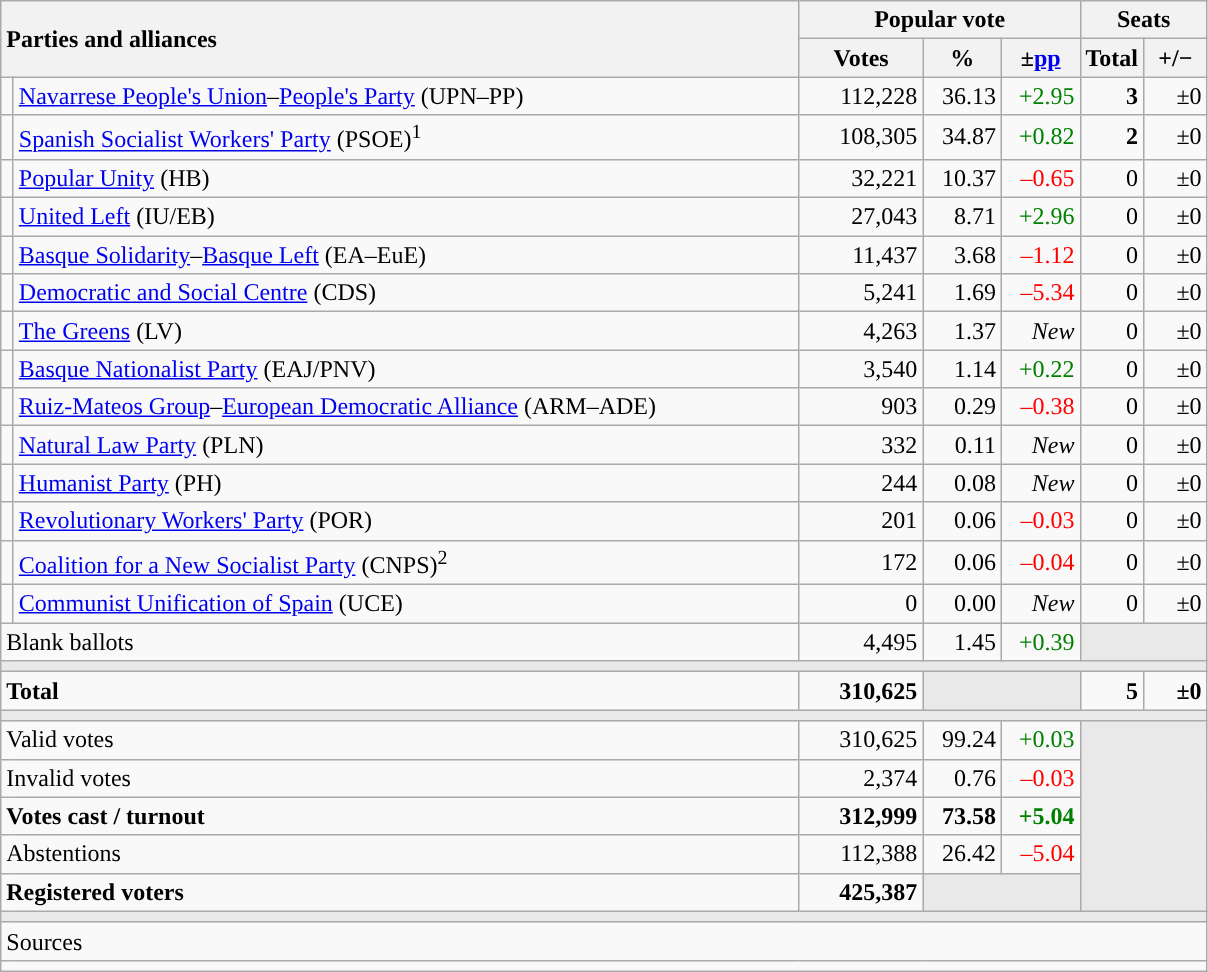<table class="wikitable" style="text-align:right;">
<tr>
<th style="text-align:left;" rowspan="2" colspan="2" width="525">Parties and alliances</th>
<th colspan="3">Popular vote</th>
<th colspan="2">Seats</th>
</tr>
<tr>
<th width="75">Votes</th>
<th width="45">%</th>
<th width="45">±<a href='#'>pp</a></th>
<th width="35">Total</th>
<th width="35">+/−</th>
</tr>
<tr>
<td width="1" style="color:inherit;background:"></td>
<td align="left"><a href='#'>Navarrese People's Union</a>–<a href='#'>People's Party</a> (UPN–PP)</td>
<td>112,228</td>
<td>36.13</td>
<td style="color:green;">+2.95</td>
<td><strong>3</strong></td>
<td>±0</td>
</tr>
<tr>
<td style="color:inherit;background:"></td>
<td align="left"><a href='#'>Spanish Socialist Workers' Party</a> (PSOE)<sup>1</sup></td>
<td>108,305</td>
<td>34.87</td>
<td style="color:green;">+0.82</td>
<td><strong>2</strong></td>
<td>±0</td>
</tr>
<tr>
<td style="color:inherit;background:"></td>
<td align="left"><a href='#'>Popular Unity</a> (HB)</td>
<td>32,221</td>
<td>10.37</td>
<td style="color:red;">–0.65</td>
<td>0</td>
<td>±0</td>
</tr>
<tr>
<td style="color:inherit;background:"></td>
<td align="left"><a href='#'>United Left</a> (IU/EB)</td>
<td>27,043</td>
<td>8.71</td>
<td style="color:green;">+2.96</td>
<td>0</td>
<td>±0</td>
</tr>
<tr>
<td style="color:inherit;background:"></td>
<td align="left"><a href='#'>Basque Solidarity</a>–<a href='#'>Basque Left</a> (EA–EuE)</td>
<td>11,437</td>
<td>3.68</td>
<td style="color:red;">–1.12</td>
<td>0</td>
<td>±0</td>
</tr>
<tr>
<td style="color:inherit;background:"></td>
<td align="left"><a href='#'>Democratic and Social Centre</a> (CDS)</td>
<td>5,241</td>
<td>1.69</td>
<td style="color:red;">–5.34</td>
<td>0</td>
<td>±0</td>
</tr>
<tr>
<td style="color:inherit;background:"></td>
<td align="left"><a href='#'>The Greens</a> (LV)</td>
<td>4,263</td>
<td>1.37</td>
<td><em>New</em></td>
<td>0</td>
<td>±0</td>
</tr>
<tr>
<td style="color:inherit;background:"></td>
<td align="left"><a href='#'>Basque Nationalist Party</a> (EAJ/PNV)</td>
<td>3,540</td>
<td>1.14</td>
<td style="color:green;">+0.22</td>
<td>0</td>
<td>±0</td>
</tr>
<tr>
<td style="color:inherit;background:"></td>
<td align="left"><a href='#'>Ruiz-Mateos Group</a>–<a href='#'>European Democratic Alliance</a> (ARM–ADE)</td>
<td>903</td>
<td>0.29</td>
<td style="color:red;">–0.38</td>
<td>0</td>
<td>±0</td>
</tr>
<tr>
<td style="color:inherit;background:"></td>
<td align="left"><a href='#'>Natural Law Party</a> (PLN)</td>
<td>332</td>
<td>0.11</td>
<td><em>New</em></td>
<td>0</td>
<td>±0</td>
</tr>
<tr>
<td style="color:inherit;background:"></td>
<td align="left"><a href='#'>Humanist Party</a> (PH)</td>
<td>244</td>
<td>0.08</td>
<td><em>New</em></td>
<td>0</td>
<td>±0</td>
</tr>
<tr>
<td style="color:inherit;background:"></td>
<td align="left"><a href='#'>Revolutionary Workers' Party</a> (POR)</td>
<td>201</td>
<td>0.06</td>
<td style="color:red;">–0.03</td>
<td>0</td>
<td>±0</td>
</tr>
<tr>
<td style="color:inherit;background:"></td>
<td align="left"><a href='#'>Coalition for a New Socialist Party</a> (CNPS)<sup>2</sup></td>
<td>172</td>
<td>0.06</td>
<td style="color:red;">–0.04</td>
<td>0</td>
<td>±0</td>
</tr>
<tr>
<td style="color:inherit;background:"></td>
<td align="left"><a href='#'>Communist Unification of Spain</a> (UCE)</td>
<td>0</td>
<td>0.00</td>
<td><em>New</em></td>
<td>0</td>
<td>±0</td>
</tr>
<tr>
<td align="left" colspan="2">Blank ballots</td>
<td>4,495</td>
<td>1.45</td>
<td style="color:green;">+0.39</td>
<td bgcolor="#E9E9E9" colspan="2"></td>
</tr>
<tr>
<td colspan="7" bgcolor="#E9E9E9"></td>
</tr>
<tr style="font-weight:bold;">
<td align="left" colspan="2">Total</td>
<td>310,625</td>
<td bgcolor="#E9E9E9" colspan="2"></td>
<td>5</td>
<td>±0</td>
</tr>
<tr>
<td colspan="7" bgcolor="#E9E9E9"></td>
</tr>
<tr>
<td align="left" colspan="2">Valid votes</td>
<td>310,625</td>
<td>99.24</td>
<td style="color:green;">+0.03</td>
<td bgcolor="#E9E9E9" colspan="2" rowspan="5"></td>
</tr>
<tr>
<td align="left" colspan="2">Invalid votes</td>
<td>2,374</td>
<td>0.76</td>
<td style="color:red;">–0.03</td>
</tr>
<tr style="font-weight:bold;">
<td align="left" colspan="2">Votes cast / turnout</td>
<td>312,999</td>
<td>73.58</td>
<td style="color:green;">+5.04</td>
</tr>
<tr>
<td align="left" colspan="2">Abstentions</td>
<td>112,388</td>
<td>26.42</td>
<td style="color:red;">–5.04</td>
</tr>
<tr style="font-weight:bold;">
<td align="left" colspan="2">Registered voters</td>
<td>425,387</td>
<td bgcolor="#E9E9E9" colspan="2"></td>
</tr>
<tr>
<td colspan="7" bgcolor="#E9E9E9"></td>
</tr>
<tr>
<td align="left" colspan="7">Sources</td>
</tr>
<tr>
<td colspan="7" style="text-align:left; max-width:790px;"></td>
</tr>
</table>
